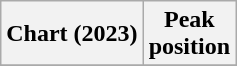<table class="wikitable plainrowheaders" style="text-align:center;">
<tr>
<th scope="col">Chart (2023)</th>
<th scope="col">Peak<br>position</th>
</tr>
<tr>
</tr>
</table>
